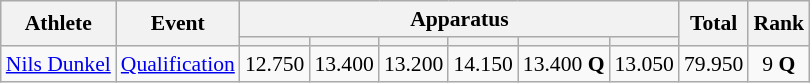<table class="wikitable" style="font-size:90%">
<tr>
<th rowspan=2>Athlete</th>
<th rowspan=2>Event</th>
<th colspan =6>Apparatus</th>
<th rowspan=2>Total</th>
<th rowspan=2>Rank</th>
</tr>
<tr style="font-size:95%">
<th></th>
<th></th>
<th></th>
<th></th>
<th></th>
<th></th>
</tr>
<tr align=center>
<td align=left><a href='#'>Nils Dunkel</a></td>
<td align=left><a href='#'>Qualification</a></td>
<td>12.750</td>
<td>13.400</td>
<td>13.200</td>
<td>14.150</td>
<td>13.400 <strong>Q</strong></td>
<td>13.050</td>
<td>79.950</td>
<td>9 <strong>Q</strong></td>
</tr>
</table>
